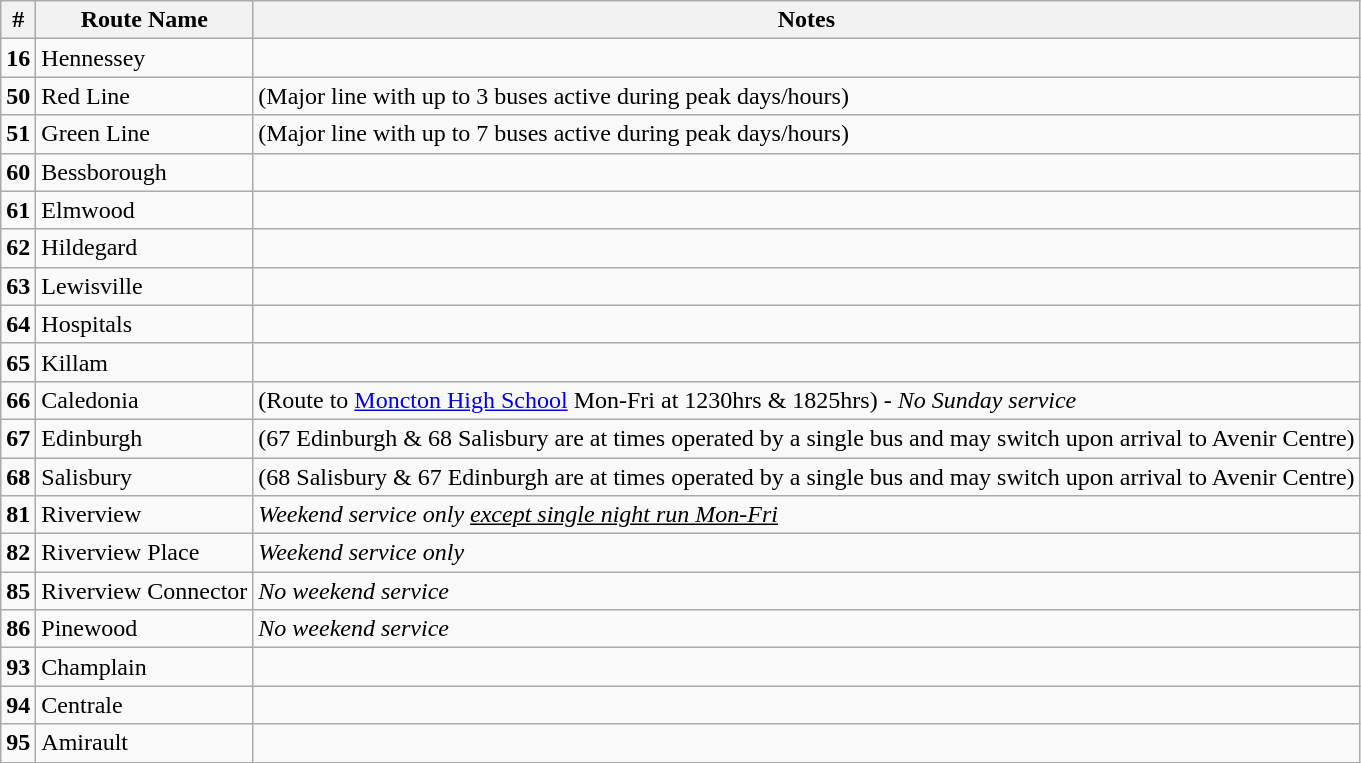<table class="wikitable">
<tr>
<th>#</th>
<th>Route Name</th>
<th>Notes</th>
</tr>
<tr>
<td><strong>16</strong></td>
<td>Hennessey</td>
<td></td>
</tr>
<tr>
<td><strong>50</strong></td>
<td>Red Line</td>
<td>(Major line with up to 3 buses active during peak days/hours)</td>
</tr>
<tr>
<td><strong>51</strong></td>
<td>Green Line</td>
<td>(Major line with up to 7 buses active during peak days/hours)</td>
</tr>
<tr>
<td><strong>60</strong></td>
<td>Bessborough</td>
<td></td>
</tr>
<tr>
<td><strong>61</strong></td>
<td>Elmwood</td>
<td></td>
</tr>
<tr>
<td><strong>62</strong></td>
<td>Hildegard</td>
<td></td>
</tr>
<tr>
<td><strong>63</strong></td>
<td>Lewisville</td>
<td></td>
</tr>
<tr>
<td><strong>64</strong></td>
<td>Hospitals</td>
<td></td>
</tr>
<tr>
<td><strong>65</strong></td>
<td>Killam</td>
<td></td>
</tr>
<tr>
<td><strong>66</strong></td>
<td>Caledonia</td>
<td>(Route to <a href='#'>Moncton High School</a> Mon-Fri at 1230hrs & 1825hrs) - <em>No Sunday service</em></td>
</tr>
<tr>
<td><strong>67</strong></td>
<td>Edinburgh</td>
<td>(67 Edinburgh & 68 Salisbury are at times operated by a single bus and may switch upon arrival to Avenir Centre)</td>
</tr>
<tr>
<td><strong>68</strong></td>
<td>Salisbury</td>
<td>(68 Salisbury & 67 Edinburgh are at times operated by a single bus and may switch upon arrival to Avenir Centre)</td>
</tr>
<tr>
<td><strong>81</strong></td>
<td>Riverview</td>
<td><em>Weekend service only <u>except single night run Mon-Fri</u></em></td>
</tr>
<tr>
<td><strong>82</strong></td>
<td>Riverview Place</td>
<td><em>Weekend service only</em></td>
</tr>
<tr>
<td><strong>85</strong></td>
<td>Riverview Connector</td>
<td><em>No weekend service</em></td>
</tr>
<tr>
<td><strong>86</strong></td>
<td>Pinewood</td>
<td><em>No weekend service</em></td>
</tr>
<tr>
<td><strong>93</strong></td>
<td>Champlain</td>
<td></td>
</tr>
<tr>
<td><strong>94</strong></td>
<td>Centrale</td>
<td></td>
</tr>
<tr>
<td><strong>95</strong></td>
<td>Amirault</td>
<td></td>
</tr>
</table>
